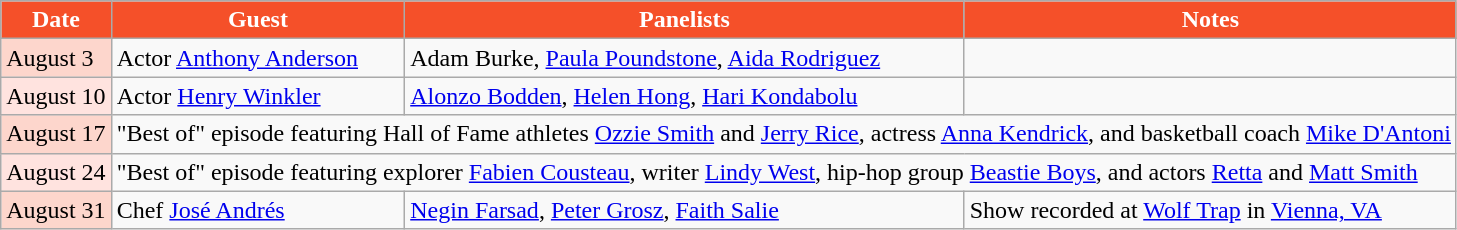<table class="wikitable">
<tr>
<th style="background:#F55029;color:#FFFFFF;">Date</th>
<th style="background:#F55029;color:#FFFFFF;">Guest</th>
<th style="background:#F55029;color:#FFFFFF;">Panelists</th>
<th style="background:#F55029;color:#FFFFFF;">Notes</th>
</tr>
<tr>
<td style="background:#FDD6CC;color:#000000;">August 3</td>
<td>Actor <a href='#'>Anthony Anderson</a></td>
<td>Adam Burke, <a href='#'>Paula Poundstone</a>, <a href='#'>Aida Rodriguez</a></td>
<td></td>
</tr>
<tr>
<td style="background:#FFE3DF;color:#000000;">August 10</td>
<td>Actor <a href='#'>Henry Winkler</a></td>
<td><a href='#'>Alonzo Bodden</a>, <a href='#'>Helen Hong</a>, <a href='#'>Hari Kondabolu</a></td>
<td></td>
</tr>
<tr>
<td style="background:#FDD6CC;color:#000000;">August 17</td>
<td colspan=3>"Best of" episode featuring Hall of Fame athletes <a href='#'>Ozzie Smith</a> and <a href='#'>Jerry Rice</a>, actress <a href='#'>Anna Kendrick</a>, and basketball coach <a href='#'>Mike D'Antoni</a></td>
</tr>
<tr>
<td style="background:#FFE3DF;color:#000000;">August 24</td>
<td colspan=3>"Best of" episode featuring explorer <a href='#'>Fabien Cousteau</a>, writer <a href='#'>Lindy West</a>, hip-hop group <a href='#'>Beastie Boys</a>, and actors <a href='#'>Retta</a> and <a href='#'>Matt Smith</a></td>
</tr>
<tr>
<td style="background:#FDD6CC;color:#000000;">August 31</td>
<td>Chef <a href='#'>José Andrés</a></td>
<td><a href='#'>Negin Farsad</a>, <a href='#'>Peter Grosz</a>, <a href='#'>Faith Salie</a></td>
<td>Show recorded at <a href='#'>Wolf Trap</a> in <a href='#'>Vienna, VA</a></td>
</tr>
</table>
